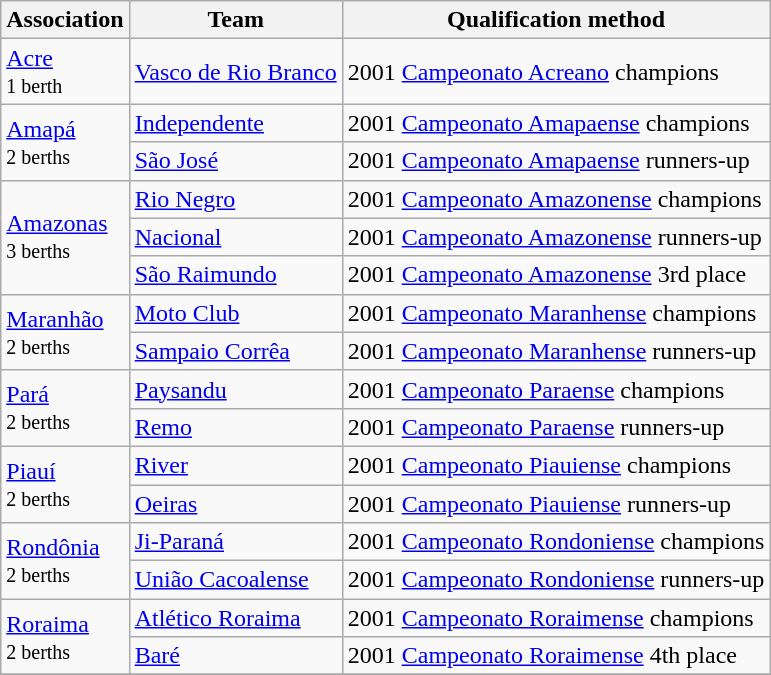<table class="wikitable">
<tr>
<th>Association</th>
<th>Team</th>
<th>Qualification method</th>
</tr>
<tr>
<td rowspan="1"> <a href='#'>Acre</a><br><small>1 berth</small></td>
<td><a href='#'>Vasco de Rio Branco</a></td>
<td>2001 <a href='#'>Campeonato Acreano</a> champions</td>
</tr>
<tr>
<td rowspan="2"> <a href='#'>Amapá</a><br><small>2 berths</small></td>
<td><a href='#'>Independente</a></td>
<td>2001 <a href='#'>Campeonato Amapaense</a> champions</td>
</tr>
<tr>
<td><a href='#'>São José</a></td>
<td>2001 <a href='#'>Campeonato Amapaense</a> runners-up</td>
</tr>
<tr>
<td rowspan="3"> <a href='#'>Amazonas</a><br><small>3 berths</small></td>
<td><a href='#'>Rio Negro</a></td>
<td>2001 <a href='#'>Campeonato Amazonense</a> champions</td>
</tr>
<tr>
<td><a href='#'>Nacional</a></td>
<td>2001 <a href='#'>Campeonato Amazonense</a> runners-up</td>
</tr>
<tr>
<td><a href='#'>São Raimundo</a></td>
<td>2001 <a href='#'>Campeonato Amazonense</a> 3rd place</td>
</tr>
<tr>
<td rowspan="2"> <a href='#'>Maranhão</a><br><small>2 berths</small></td>
<td><a href='#'>Moto Club</a></td>
<td>2001 <a href='#'>Campeonato Maranhense</a> champions</td>
</tr>
<tr>
<td><a href='#'>Sampaio Corrêa</a></td>
<td>2001 <a href='#'>Campeonato Maranhense</a> runners-up</td>
</tr>
<tr>
<td rowspan="2"> <a href='#'>Pará</a><br><small>2 berths</small></td>
<td><a href='#'>Paysandu</a></td>
<td>2001 <a href='#'>Campeonato Paraense</a> champions</td>
</tr>
<tr>
<td><a href='#'>Remo</a></td>
<td>2001 <a href='#'>Campeonato Paraense</a> runners-up</td>
</tr>
<tr>
<td rowspan="2"> <a href='#'>Piauí</a><br><small>2 berths</small></td>
<td><a href='#'>River</a></td>
<td>2001 <a href='#'>Campeonato Piauiense</a> champions</td>
</tr>
<tr>
<td><a href='#'>Oeiras</a></td>
<td>2001 <a href='#'>Campeonato Piauiense</a> runners-up</td>
</tr>
<tr>
<td rowspan="2"> <a href='#'>Rondônia</a><br><small>2 berths</small></td>
<td><a href='#'>Ji-Paraná</a></td>
<td>2001 <a href='#'>Campeonato Rondoniense</a> champions</td>
</tr>
<tr>
<td><a href='#'>União Cacoalense</a></td>
<td>2001 <a href='#'>Campeonato Rondoniense</a> runners-up</td>
</tr>
<tr>
<td rowspan="2"> <a href='#'>Roraima</a><br><small>2 berths</small></td>
<td><a href='#'>Atlético Roraima</a></td>
<td>2001 <a href='#'>Campeonato Roraimense</a> champions</td>
</tr>
<tr>
<td><a href='#'>Baré</a></td>
<td>2001 <a href='#'>Campeonato Roraimense</a> 4th place</td>
</tr>
<tr>
</tr>
</table>
